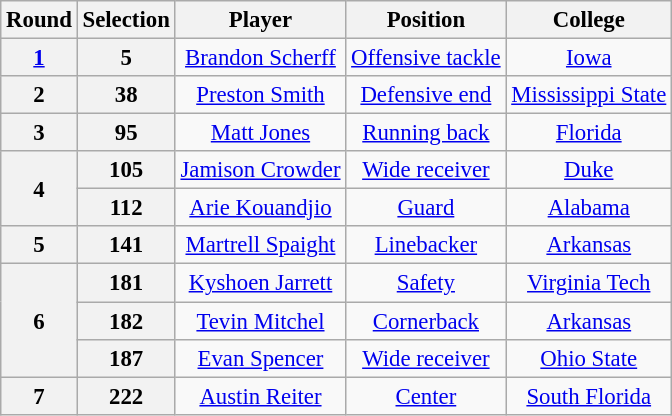<table class="wikitable" style="font-size:95%;text-align:center">
<tr>
<th>Round</th>
<th>Selection</th>
<th>Player</th>
<th>Position</th>
<th>College</th>
</tr>
<tr>
<th><a href='#'>1</a></th>
<th>5</th>
<td><a href='#'>Brandon Scherff</a></td>
<td><a href='#'>Offensive tackle</a></td>
<td><a href='#'>Iowa</a></td>
</tr>
<tr>
<th>2</th>
<th>38</th>
<td><a href='#'>Preston Smith</a></td>
<td><a href='#'>Defensive end</a></td>
<td><a href='#'>Mississippi State</a></td>
</tr>
<tr>
<th>3</th>
<th>95</th>
<td><a href='#'>Matt Jones</a></td>
<td><a href='#'>Running back</a></td>
<td><a href='#'>Florida</a></td>
</tr>
<tr>
<th rowspan=2>4</th>
<th>105</th>
<td><a href='#'>Jamison Crowder</a></td>
<td><a href='#'>Wide receiver</a></td>
<td><a href='#'>Duke</a></td>
</tr>
<tr>
<th>112</th>
<td><a href='#'>Arie Kouandjio</a></td>
<td><a href='#'>Guard</a></td>
<td><a href='#'>Alabama</a></td>
</tr>
<tr>
<th>5</th>
<th>141</th>
<td><a href='#'>Martrell Spaight</a></td>
<td><a href='#'>Linebacker</a></td>
<td><a href='#'>Arkansas</a></td>
</tr>
<tr>
<th rowspan=3>6</th>
<th>181</th>
<td><a href='#'>Kyshoen Jarrett</a></td>
<td><a href='#'>Safety</a></td>
<td><a href='#'>Virginia Tech</a></td>
</tr>
<tr>
<th>182</th>
<td><a href='#'>Tevin Mitchel</a></td>
<td><a href='#'>Cornerback</a></td>
<td><a href='#'>Arkansas</a></td>
</tr>
<tr>
<th>187</th>
<td><a href='#'>Evan Spencer</a></td>
<td><a href='#'>Wide receiver</a></td>
<td><a href='#'>Ohio State</a></td>
</tr>
<tr>
<th>7</th>
<th>222</th>
<td><a href='#'>Austin Reiter</a></td>
<td><a href='#'>Center</a></td>
<td><a href='#'>South Florida</a></td>
</tr>
</table>
